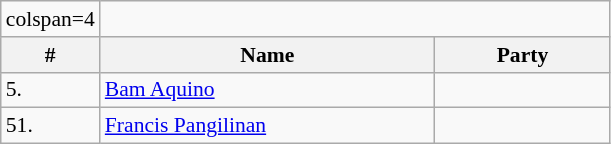<table class=wikitable style="font-size:90%">
<tr>
<td>colspan=4 </td>
</tr>
<tr>
<th>#</th>
<th width=55%>Name</th>
<th colspan=2 width=110px>Party</th>
</tr>
<tr>
<td>5.</td>
<td><a href='#'>Bam Aquino</a></td>
<td></td>
</tr>
<tr>
<td>51.</td>
<td><a href='#'>Francis Pangilinan</a></td>
<td></td>
</tr>
</table>
